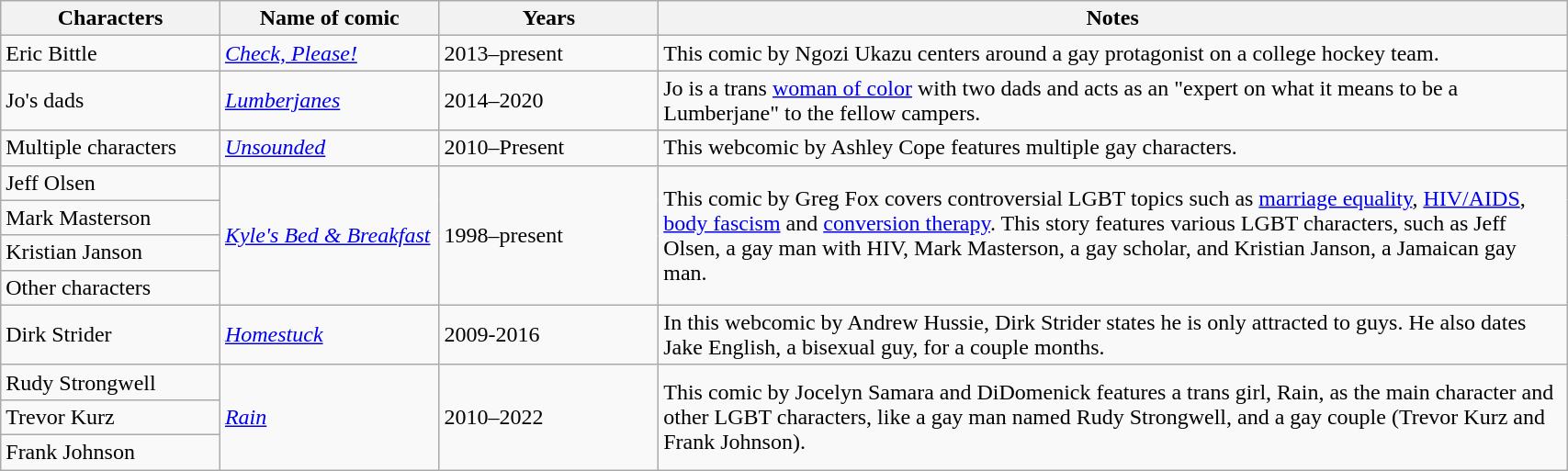<table class="wikitable sortable" width="90%">
<tr>
<th scope="col"  width = "14%">Characters</th>
<th scope="col"  width = "14%">Name of comic</th>
<th scope="col"  width = "14%">Years</th>
<th scope="col"  class="unsortable">Notes</th>
</tr>
<tr>
<td>Eric Bittle</td>
<td scope="row"><em><a href='#'>Check, Please!</a></em></td>
<td>2013–present</td>
<td>This comic by Ngozi Ukazu centers around a gay protagonist on a college hockey team.</td>
</tr>
<tr>
<td>Jo's dads</td>
<td><em><a href='#'>Lumberjanes</a></em></td>
<td>2014–2020</td>
<td>Jo is a trans <a href='#'>woman of color</a> with two dads and acts as an "expert on what it means to be a Lumberjane" to the fellow campers.</td>
</tr>
<tr>
<td>Multiple characters</td>
<td scope="row"><em><a href='#'>Unsounded</a></em></td>
<td>2010–Present</td>
<td>This webcomic by Ashley Cope features multiple gay characters.</td>
</tr>
<tr>
<td>Jeff Olsen</td>
<td rowspan="4"><em><a href='#'>Kyle's Bed & Breakfast</a></em></td>
<td rowspan="4">1998–present</td>
<td rowspan="4">This comic by Greg Fox covers controversial LGBT topics such as <a href='#'>marriage equality</a>, <a href='#'>HIV/AIDS</a>, <a href='#'>body fascism</a> and <a href='#'>conversion therapy</a>. This story features various LGBT characters, such as Jeff Olsen, a gay man with HIV, Mark Masterson, a gay scholar, and Kristian Janson, a Jamaican gay man.</td>
</tr>
<tr>
<td>Mark Masterson</td>
</tr>
<tr>
<td>Kristian Janson</td>
</tr>
<tr>
<td>Other characters</td>
</tr>
<tr>
<td>Dirk Strider</td>
<td><em><a href='#'>Homestuck</a></em></td>
<td>2009-2016</td>
<td>In this webcomic by Andrew Hussie, Dirk Strider states he is only attracted to guys. He also dates Jake English, a bisexual guy, for a couple months.</td>
</tr>
<tr>
<td>Rudy Strongwell</td>
<td rowspan="3"><em><a href='#'>Rain</a></em></td>
<td rowspan="3">2010–2022</td>
<td rowspan="3">This comic by Jocelyn Samara and DiDomenick features a trans girl, Rain, as the main character and other LGBT characters, like a gay man named Rudy Strongwell, and a gay couple (Trevor Kurz and Frank Johnson).</td>
</tr>
<tr>
<td>Trevor Kurz</td>
</tr>
<tr>
<td>Frank Johnson</td>
</tr>
</table>
